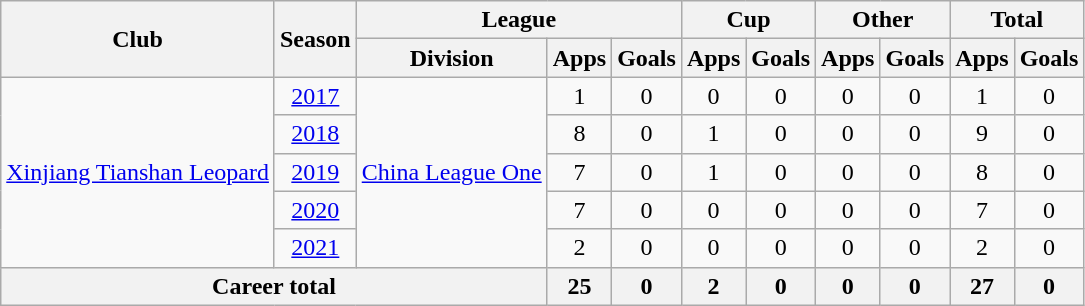<table class="wikitable" style="text-align: center">
<tr>
<th rowspan="2">Club</th>
<th rowspan="2">Season</th>
<th colspan="3">League</th>
<th colspan="2">Cup</th>
<th colspan="2">Other</th>
<th colspan="2">Total</th>
</tr>
<tr>
<th>Division</th>
<th>Apps</th>
<th>Goals</th>
<th>Apps</th>
<th>Goals</th>
<th>Apps</th>
<th>Goals</th>
<th>Apps</th>
<th>Goals</th>
</tr>
<tr>
<td rowspan="5"><a href='#'>Xinjiang Tianshan Leopard</a></td>
<td><a href='#'>2017</a></td>
<td rowspan="5"><a href='#'>China League One</a></td>
<td>1</td>
<td>0</td>
<td>0</td>
<td>0</td>
<td>0</td>
<td>0</td>
<td>1</td>
<td>0</td>
</tr>
<tr>
<td><a href='#'>2018</a></td>
<td>8</td>
<td>0</td>
<td>1</td>
<td>0</td>
<td>0</td>
<td>0</td>
<td>9</td>
<td>0</td>
</tr>
<tr>
<td><a href='#'>2019</a></td>
<td>7</td>
<td>0</td>
<td>1</td>
<td>0</td>
<td>0</td>
<td>0</td>
<td>8</td>
<td>0</td>
</tr>
<tr>
<td><a href='#'>2020</a></td>
<td>7</td>
<td>0</td>
<td>0</td>
<td>0</td>
<td>0</td>
<td>0</td>
<td>7</td>
<td>0</td>
</tr>
<tr>
<td><a href='#'>2021</a></td>
<td>2</td>
<td>0</td>
<td>0</td>
<td>0</td>
<td>0</td>
<td>0</td>
<td>2</td>
<td>0</td>
</tr>
<tr>
<th colspan=3>Career total</th>
<th>25</th>
<th>0</th>
<th>2</th>
<th>0</th>
<th>0</th>
<th>0</th>
<th>27</th>
<th>0</th>
</tr>
</table>
